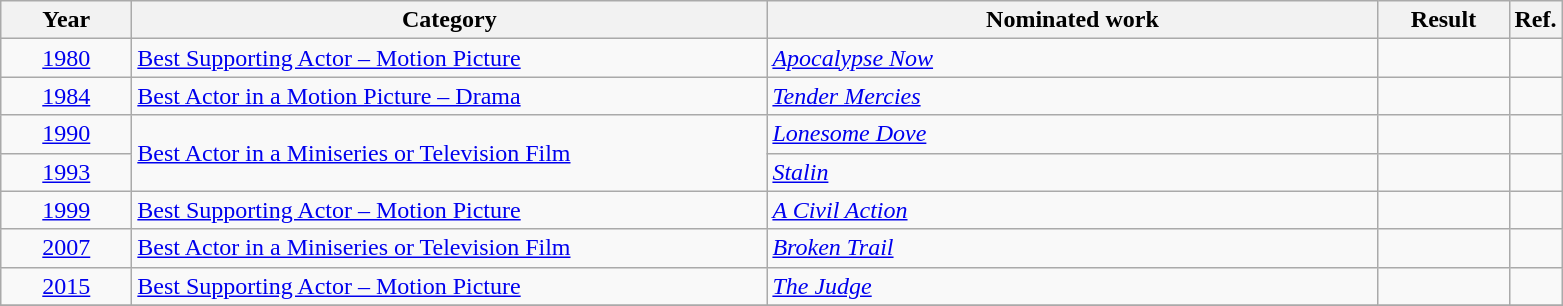<table class=wikitable>
<tr>
<th scope="col" style="width:5em;">Year</th>
<th scope="col" style="width:26em;">Category</th>
<th scope="col" style="width:25em;">Nominated work</th>
<th scope="col" style="width:5em;">Result</th>
<th>Ref.</th>
</tr>
<tr>
<td style="text-align:center;"><a href='#'>1980</a></td>
<td><a href='#'>Best Supporting Actor – Motion Picture</a></td>
<td><em><a href='#'>Apocalypse Now</a></em></td>
<td></td>
<td></td>
</tr>
<tr>
<td style="text-align:center;"><a href='#'>1984</a></td>
<td><a href='#'>Best Actor in a Motion Picture – Drama</a></td>
<td><em><a href='#'>Tender Mercies</a></em></td>
<td></td>
<td></td>
</tr>
<tr>
<td style="text-align:center;"><a href='#'>1990</a></td>
<td rowspan="2"><a href='#'>Best Actor in a Miniseries or Television Film</a></td>
<td><em><a href='#'>Lonesome Dove</a></em></td>
<td></td>
<td></td>
</tr>
<tr>
<td style="text-align:center;"><a href='#'>1993</a></td>
<td><em><a href='#'>Stalin</a></em></td>
<td></td>
<td></td>
</tr>
<tr>
<td style="text-align:center;"><a href='#'>1999</a></td>
<td><a href='#'>Best Supporting Actor – Motion Picture</a></td>
<td><em><a href='#'>A Civil Action</a></em></td>
<td></td>
<td></td>
</tr>
<tr>
<td style="text-align:center;"><a href='#'>2007</a></td>
<td><a href='#'>Best Actor in a Miniseries or Television Film</a></td>
<td><em><a href='#'>Broken Trail</a></em></td>
<td></td>
<td></td>
</tr>
<tr>
<td style="text-align:center;"><a href='#'>2015</a></td>
<td><a href='#'>Best Supporting Actor – Motion Picture</a></td>
<td><em><a href='#'>The Judge</a></em></td>
<td></td>
<td></td>
</tr>
<tr>
</tr>
</table>
